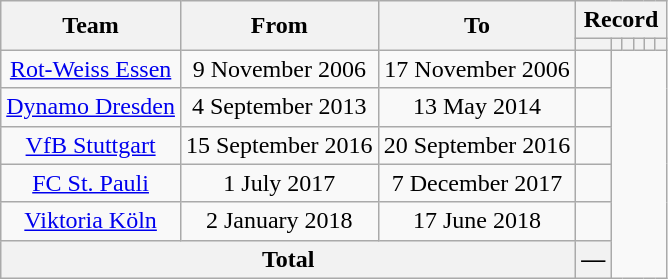<table class="wikitable" style="text-align: center">
<tr>
<th rowspan="2">Team</th>
<th rowspan="2">From</th>
<th rowspan="2">To</th>
<th colspan="6">Record</th>
</tr>
<tr>
<th></th>
<th></th>
<th></th>
<th></th>
<th></th>
<th></th>
</tr>
<tr>
<td><a href='#'>Rot-Weiss Essen</a></td>
<td>9 November 2006</td>
<td>17 November 2006<br></td>
<td></td>
</tr>
<tr>
<td><a href='#'>Dynamo Dresden</a></td>
<td>4 September 2013</td>
<td>13 May 2014<br></td>
<td></td>
</tr>
<tr>
<td><a href='#'>VfB Stuttgart</a></td>
<td>15 September 2016</td>
<td>20 September 2016<br></td>
<td></td>
</tr>
<tr>
<td><a href='#'>FC St. Pauli</a></td>
<td>1 July 2017</td>
<td>7 December 2017<br></td>
<td></td>
</tr>
<tr>
<td><a href='#'>Viktoria Köln</a></td>
<td>2 January 2018</td>
<td>17 June 2018<br></td>
<td></td>
</tr>
<tr>
<th colspan="3">Total<br></th>
<th>—</th>
</tr>
</table>
